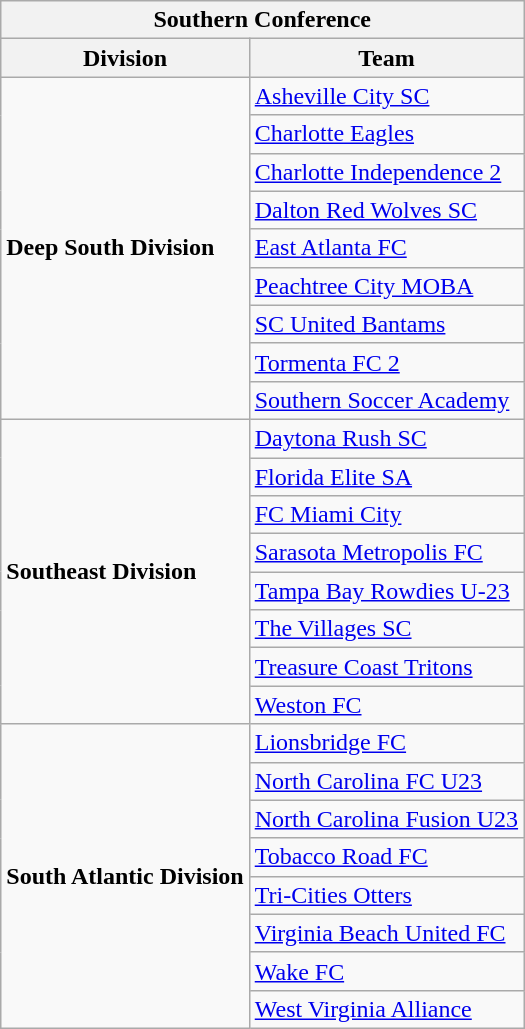<table class="wikitable" style="text-align:left">
<tr>
<th colspan=3>Southern Conference</th>
</tr>
<tr>
<th>Division</th>
<th>Team</th>
</tr>
<tr>
<td rowspan=9><strong>Deep South Division</strong></td>
<td><a href='#'>Asheville City SC</a></td>
</tr>
<tr>
<td><a href='#'>Charlotte Eagles</a></td>
</tr>
<tr>
<td><a href='#'>Charlotte Independence 2</a></td>
</tr>
<tr>
<td><a href='#'>Dalton Red Wolves SC</a></td>
</tr>
<tr>
<td><a href='#'>East Atlanta FC</a></td>
</tr>
<tr>
<td><a href='#'>Peachtree City MOBA</a></td>
</tr>
<tr>
<td><a href='#'>SC United Bantams</a></td>
</tr>
<tr>
<td><a href='#'>Tormenta FC 2</a></td>
</tr>
<tr>
<td><a href='#'>Southern Soccer Academy</a></td>
</tr>
<tr>
<td rowspan=8><strong>Southeast Division</strong></td>
<td><a href='#'>Daytona Rush SC</a></td>
</tr>
<tr>
<td><a href='#'>Florida Elite SA</a></td>
</tr>
<tr>
<td><a href='#'>FC Miami City</a></td>
</tr>
<tr>
<td><a href='#'>Sarasota Metropolis FC</a></td>
</tr>
<tr>
<td><a href='#'>Tampa Bay Rowdies U-23</a></td>
</tr>
<tr>
<td><a href='#'>The Villages SC</a></td>
</tr>
<tr>
<td><a href='#'>Treasure Coast Tritons</a></td>
</tr>
<tr>
<td><a href='#'>Weston FC</a></td>
</tr>
<tr>
<td rowspan=8><strong>South Atlantic Division</strong></td>
<td><a href='#'>Lionsbridge FC</a></td>
</tr>
<tr>
<td><a href='#'>North Carolina FC U23</a></td>
</tr>
<tr>
<td><a href='#'>North Carolina Fusion U23</a></td>
</tr>
<tr>
<td><a href='#'>Tobacco Road FC</a></td>
</tr>
<tr>
<td><a href='#'>Tri-Cities Otters</a></td>
</tr>
<tr>
<td><a href='#'>Virginia Beach United FC</a></td>
</tr>
<tr>
<td><a href='#'>Wake FC</a></td>
</tr>
<tr>
<td><a href='#'>West Virginia Alliance</a></td>
</tr>
</table>
